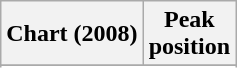<table class="wikitable sortable">
<tr>
<th align="left">Chart (2008)</th>
<th align="left">Peak<br>position</th>
</tr>
<tr>
</tr>
<tr>
</tr>
</table>
